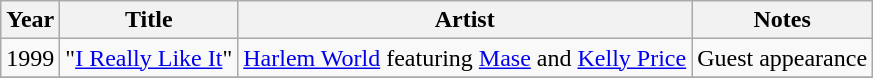<table class="wikitable sortable">
<tr>
<th>Year</th>
<th>Title</th>
<th>Artist</th>
<th class="unsortable">Notes</th>
</tr>
<tr>
<td>1999</td>
<td>"<a href='#'>I Really Like It</a>"</td>
<td><a href='#'>Harlem World</a> featuring <a href='#'>Mase</a> and <a href='#'>Kelly Price</a></td>
<td>Guest appearance</td>
</tr>
<tr>
</tr>
</table>
